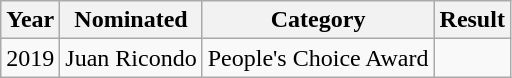<table class="wikitable">
<tr>
<th>Year</th>
<th>Nominated</th>
<th>Category</th>
<th>Result</th>
</tr>
<tr>
<td>2019</td>
<td>Juan Ricondo</td>
<td>People's Choice Award</td>
<td></td>
</tr>
</table>
